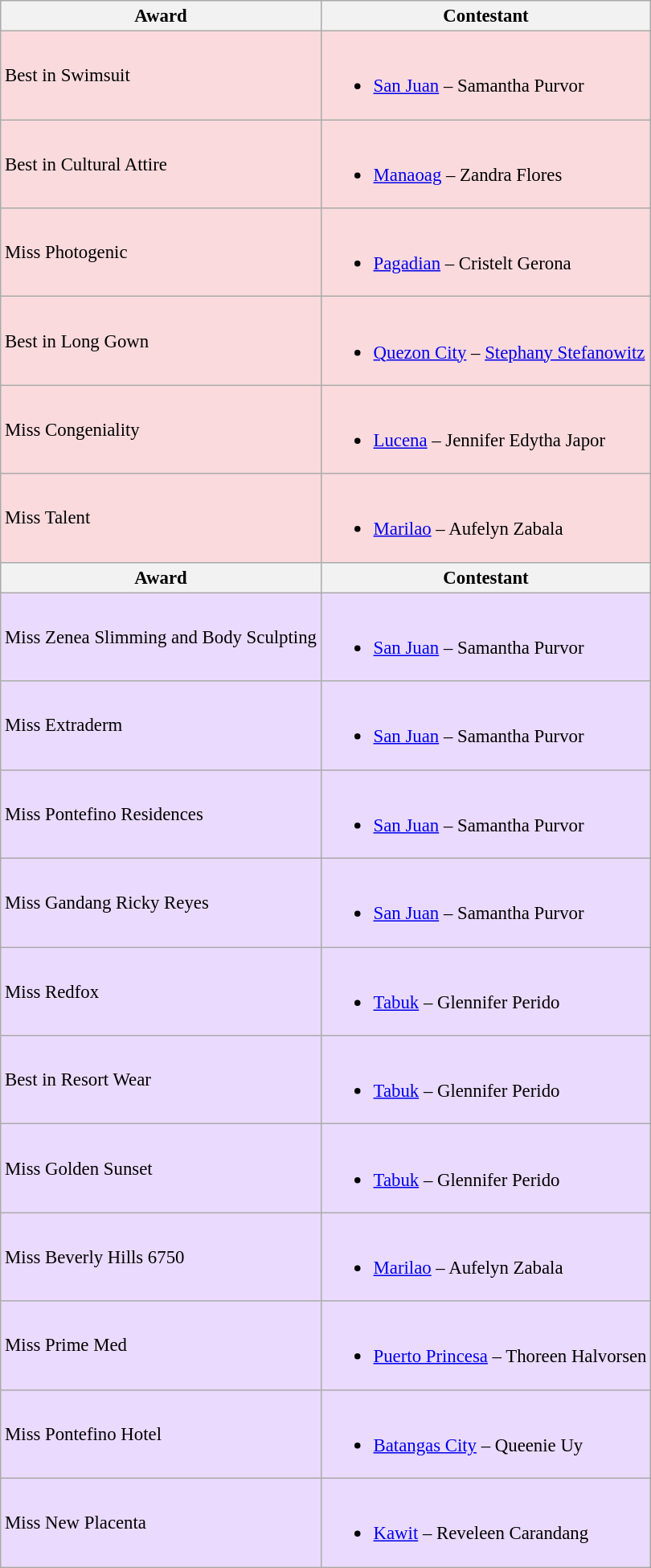<table class="wikitable sortable" style="font-size: 95%;">
<tr>
<th>Award</th>
<th>Contestant</th>
</tr>
<tr style="background-color:#FADADD;">
<td>Best in Swimsuit</td>
<td><br><ul><li><a href='#'>San Juan</a> – Samantha Purvor</li></ul></td>
</tr>
<tr style="background-color:#FADADD;">
<td>Best in Cultural Attire</td>
<td><br><ul><li><a href='#'>Manaoag</a> – Zandra Flores</li></ul></td>
</tr>
<tr style="background-color:#FADADD;">
<td>Miss Photogenic</td>
<td><br><ul><li><a href='#'>Pagadian</a> – Cristelt Gerona</li></ul></td>
</tr>
<tr style="background-color:#FADADD;">
<td>Best in Long Gown</td>
<td><br><ul><li><a href='#'>Quezon City</a> – <a href='#'>Stephany Stefanowitz</a></li></ul></td>
</tr>
<tr style="background-color:#FADADD;">
<td>Miss Congeniality</td>
<td><br><ul><li><a href='#'>Lucena</a> – Jennifer Edytha Japor</li></ul></td>
</tr>
<tr style="background-color:#FADADD;">
<td>Miss Talent</td>
<td><br><ul><li><a href='#'>Marilao</a> – Aufelyn Zabala</li></ul></td>
</tr>
<tr>
<th>Award</th>
<th>Contestant</th>
</tr>
<tr style="background-color:#eadafd;">
<td>Miss Zenea Slimming and Body Sculpting</td>
<td><br><ul><li><a href='#'>San Juan</a> – Samantha Purvor</li></ul></td>
</tr>
<tr style="background-color:#eadafd;">
<td>Miss Extraderm</td>
<td><br><ul><li><a href='#'>San Juan</a> – Samantha Purvor</li></ul></td>
</tr>
<tr style="background-color:#eadafd;">
<td>Miss Pontefino Residences</td>
<td><br><ul><li><a href='#'>San Juan</a> – Samantha Purvor</li></ul></td>
</tr>
<tr style="background-color:#eadafd;">
<td>Miss Gandang Ricky Reyes</td>
<td><br><ul><li><a href='#'>San Juan</a> – Samantha Purvor</li></ul></td>
</tr>
<tr style="background-color:#eadafd;">
<td>Miss Redfox</td>
<td><br><ul><li><a href='#'>Tabuk</a> – Glennifer Perido</li></ul></td>
</tr>
<tr style="background-color:#eadafd;">
<td>Best in Resort Wear</td>
<td><br><ul><li><a href='#'>Tabuk</a> – Glennifer Perido</li></ul></td>
</tr>
<tr style="background-color:#eadafd;">
<td>Miss Golden Sunset</td>
<td><br><ul><li><a href='#'>Tabuk</a> – Glennifer Perido</li></ul></td>
</tr>
<tr style="background-color:#eadafd;">
<td>Miss Beverly Hills 6750</td>
<td><br><ul><li><a href='#'>Marilao</a> – Aufelyn Zabala</li></ul></td>
</tr>
<tr style="background-color:#eadafd;">
<td>Miss Prime Med</td>
<td><br><ul><li><a href='#'>Puerto Princesa</a> – Thoreen Halvorsen</li></ul></td>
</tr>
<tr style="background-color:#eadafd;">
<td>Miss Pontefino Hotel</td>
<td><br><ul><li><a href='#'>Batangas City</a> – Queenie Uy</li></ul></td>
</tr>
<tr style="background-color:#eadafd;">
<td>Miss New Placenta</td>
<td><br><ul><li><a href='#'>Kawit</a> – Reveleen Carandang</li></ul></td>
</tr>
</table>
